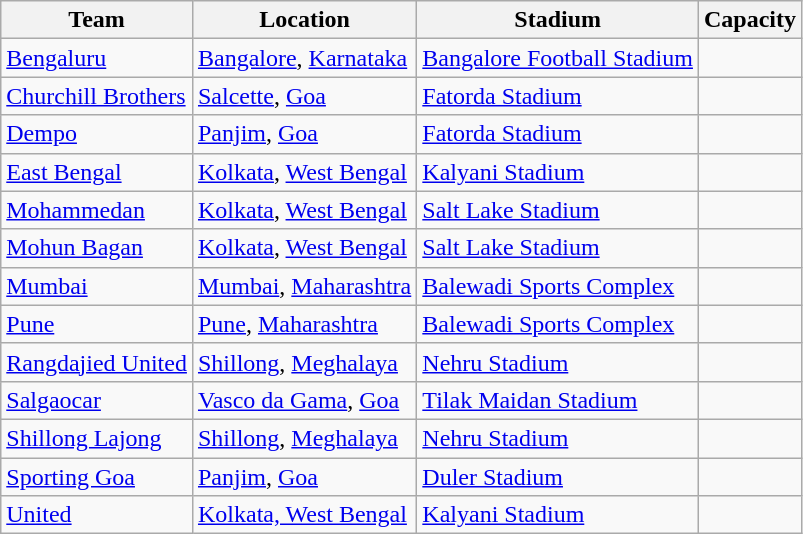<table class="wikitable sortable">
<tr>
<th>Team</th>
<th>Location</th>
<th>Stadium</th>
<th>Capacity</th>
</tr>
<tr>
<td><a href='#'>Bengaluru</a></td>
<td><a href='#'>Bangalore</a>, <a href='#'>Karnataka</a></td>
<td><a href='#'>Bangalore Football Stadium</a></td>
<td style="text-align:center;"></td>
</tr>
<tr>
<td><a href='#'>Churchill Brothers</a></td>
<td><a href='#'>Salcette</a>, <a href='#'>Goa</a></td>
<td><a href='#'>Fatorda Stadium</a></td>
<td style="text-align:center;"></td>
</tr>
<tr>
<td><a href='#'>Dempo</a></td>
<td><a href='#'>Panjim</a>, <a href='#'>Goa</a></td>
<td><a href='#'>Fatorda Stadium</a></td>
<td style="text-align:center;"></td>
</tr>
<tr>
<td><a href='#'>East Bengal</a></td>
<td><a href='#'>Kolkata</a>, <a href='#'>West Bengal</a></td>
<td><a href='#'>Kalyani Stadium</a></td>
<td style="text-align:center;"></td>
</tr>
<tr>
<td><a href='#'>Mohammedan</a></td>
<td><a href='#'>Kolkata</a>, <a href='#'>West Bengal</a></td>
<td><a href='#'>Salt Lake Stadium</a></td>
<td style="text-align:center;"></td>
</tr>
<tr>
<td><a href='#'>Mohun Bagan</a></td>
<td><a href='#'>Kolkata</a>, <a href='#'>West Bengal</a></td>
<td><a href='#'>Salt Lake Stadium</a></td>
<td style="text-align:center;"></td>
</tr>
<tr>
<td><a href='#'>Mumbai</a></td>
<td><a href='#'>Mumbai</a>, <a href='#'>Maharashtra</a></td>
<td><a href='#'>Balewadi Sports Complex</a></td>
<td style="text-align:center;"></td>
</tr>
<tr>
<td><a href='#'>Pune</a></td>
<td><a href='#'>Pune</a>, <a href='#'>Maharashtra</a></td>
<td><a href='#'>Balewadi Sports Complex</a></td>
<td style="text-align:center;"></td>
</tr>
<tr>
<td><a href='#'>Rangdajied United</a></td>
<td><a href='#'>Shillong</a>, <a href='#'>Meghalaya</a></td>
<td><a href='#'>Nehru Stadium</a></td>
<td style="text-align:center;"></td>
</tr>
<tr>
<td><a href='#'>Salgaocar</a></td>
<td><a href='#'>Vasco da Gama</a>, <a href='#'>Goa</a></td>
<td><a href='#'>Tilak Maidan Stadium</a></td>
<td style="text-align:center;"></td>
</tr>
<tr>
<td><a href='#'>Shillong Lajong</a></td>
<td><a href='#'>Shillong</a>, <a href='#'>Meghalaya</a></td>
<td><a href='#'>Nehru Stadium</a></td>
<td style="text-align:center;"></td>
</tr>
<tr>
<td><a href='#'>Sporting Goa</a></td>
<td><a href='#'>Panjim</a>, <a href='#'>Goa</a></td>
<td><a href='#'>Duler Stadium</a></td>
<td style="text-align:center;"></td>
</tr>
<tr>
<td><a href='#'>United</a></td>
<td><a href='#'>Kolkata, West Bengal</a></td>
<td><a href='#'>Kalyani Stadium</a></td>
<td style="text-align:center;"></td>
</tr>
</table>
